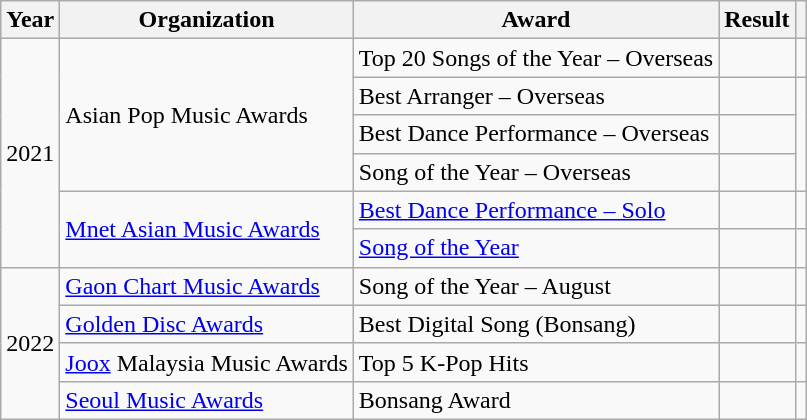<table class="wikitable plainrowheaders">
<tr align=center>
<th scope="col">Year</th>
<th scope="col">Organization</th>
<th scope="col">Award</th>
<th scope="col">Result</th>
<th scope="col"></th>
</tr>
<tr>
<td align="center" rowspan="6">2021</td>
<td rowspan="4">Asian Pop Music Awards</td>
<td>Top 20 Songs of the Year – Overseas</td>
<td></td>
<td style="text-align:center"></td>
</tr>
<tr>
<td>Best Arranger – Overseas</td>
<td></td>
<td rowspan="3" style="text-align:center"></td>
</tr>
<tr>
<td>Best Dance Performance – Overseas</td>
<td></td>
</tr>
<tr>
<td>Song of the Year – Overseas</td>
<td></td>
</tr>
<tr>
<td rowspan="2"><a href='#'>Mnet Asian Music Awards</a></td>
<td><a href='#'>Best Dance Performance – Solo</a></td>
<td></td>
<td style="text-align:center"></td>
</tr>
<tr>
<td><a href='#'>Song of the Year</a></td>
<td></td>
<td style="text-align:center"></td>
</tr>
<tr>
<td style="text-align:center" rowspan="4">2022</td>
<td><a href='#'>Gaon Chart Music Awards</a></td>
<td>Song of the Year – August</td>
<td></td>
<td style="text-align:center"></td>
</tr>
<tr>
<td><a href='#'>Golden Disc Awards</a></td>
<td>Best Digital Song (Bonsang)</td>
<td></td>
<td style="text-align:center"></td>
</tr>
<tr>
<td><a href='#'>Joox</a> Malaysia Music Awards</td>
<td>Top 5 K-Pop Hits</td>
<td></td>
<td style="text-align:center;"></td>
</tr>
<tr>
<td><a href='#'>Seoul Music Awards</a></td>
<td>Bonsang Award</td>
<td></td>
<td style="text-align:center"></td>
</tr>
</table>
